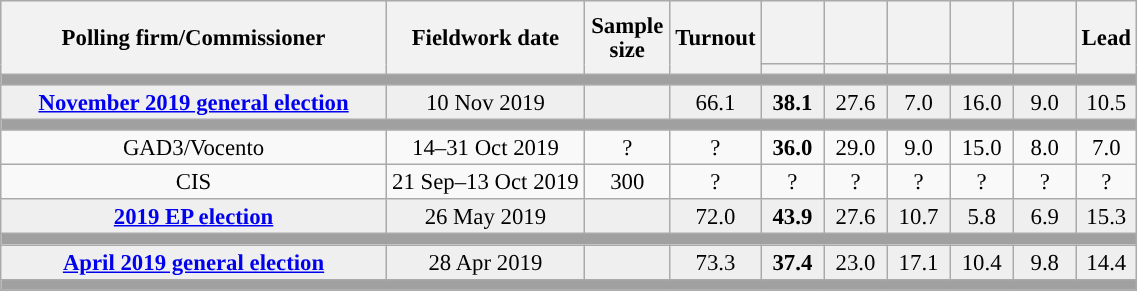<table class="wikitable collapsible collapsed" style="text-align:center; font-size:95%; line-height:16px;">
<tr style="height:42px; background-color:#E9E9E9">
<th style="width:250px;" rowspan="2">Polling firm/Commissioner</th>
<th style="width:125px;" rowspan="2">Fieldwork date</th>
<th style="width:50px;" rowspan="2">Sample size</th>
<th style="width:45px;" rowspan="2">Turnout</th>
<th style="width:35px;"></th>
<th style="width:35px;"></th>
<th style="width:35px;"></th>
<th style="width:35px;"></th>
<th style="width:35px;"></th>
<th style="width:30px;" rowspan="2">Lead</th>
</tr>
<tr>
<th style="color:inherit;background:"></th>
<th style="color:inherit;background:"></th>
<th style="color:inherit;background:"></th>
<th style="color:inherit;background:"></th>
<th style="color:inherit;background:"></th>
</tr>
<tr>
<td colspan="10" style="background:#A0A0A0"></td>
</tr>
<tr style="background:#EFEFEF;">
<td><strong><a href='#'>November 2019 general election</a></strong></td>
<td>10 Nov 2019</td>
<td></td>
<td>66.1</td>
<td><strong>38.1</strong><br></td>
<td>27.6<br></td>
<td>7.0<br></td>
<td>16.0<br></td>
<td>9.0<br></td>
<td style="background:">10.5</td>
</tr>
<tr>
<td colspan="10" style="background:#A0A0A0"></td>
</tr>
<tr>
<td>GAD3/Vocento</td>
<td>14–31 Oct 2019</td>
<td>?</td>
<td>?</td>
<td><strong>36.0</strong><br></td>
<td>29.0<br></td>
<td>9.0<br></td>
<td>15.0<br></td>
<td>8.0<br></td>
<td style="background:">7.0</td>
</tr>
<tr>
<td>CIS</td>
<td>21 Sep–13 Oct 2019</td>
<td>300</td>
<td>?</td>
<td>?<br></td>
<td>?<br></td>
<td>?<br></td>
<td>?<br></td>
<td>?<br></td>
<td style="background:">?</td>
</tr>
<tr style="background:#EFEFEF;">
<td><strong><a href='#'>2019 EP election</a></strong></td>
<td>26 May 2019</td>
<td></td>
<td>72.0</td>
<td><strong>43.9</strong><br></td>
<td>27.6<br></td>
<td>10.7<br></td>
<td>5.8<br></td>
<td>6.9<br></td>
<td style="background:">15.3</td>
</tr>
<tr>
<td colspan="10" style="background:#A0A0A0"></td>
</tr>
<tr style="background:#EFEFEF;">
<td><strong><a href='#'>April 2019 general election</a></strong></td>
<td>28 Apr 2019</td>
<td></td>
<td>73.3</td>
<td><strong>37.4</strong><br></td>
<td>23.0<br></td>
<td>17.1<br></td>
<td>10.4<br></td>
<td>9.8<br></td>
<td style="background:">14.4</td>
</tr>
<tr>
<td colspan="10" style="background:#A0A0A0"></td>
</tr>
<tr>
</tr>
</table>
